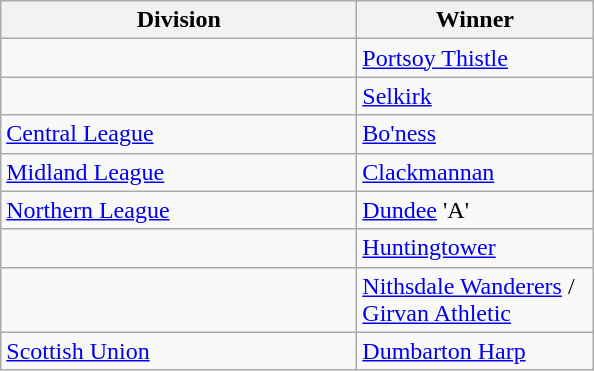<table class="wikitable">
<tr>
<th width=230>Division</th>
<th width=150>Winner</th>
</tr>
<tr>
<td></td>
<td><a href='#'>Portsoy Thistle</a></td>
</tr>
<tr>
<td></td>
<td><a href='#'>Selkirk</a></td>
</tr>
<tr>
<td><a href='#'>Central League</a></td>
<td><a href='#'>Bo'ness</a></td>
</tr>
<tr>
<td><a href='#'>Midland League</a></td>
<td><a href='#'>Clackmannan</a></td>
</tr>
<tr>
<td><a href='#'>Northern League</a></td>
<td><a href='#'>Dundee</a> 'A'</td>
</tr>
<tr>
<td></td>
<td><a href='#'>Huntingtower</a></td>
</tr>
<tr>
<td></td>
<td><a href='#'>Nithsdale Wanderers</a> / <a href='#'>Girvan Athletic</a></td>
</tr>
<tr>
<td><a href='#'>Scottish Union</a></td>
<td><a href='#'>Dumbarton Harp</a></td>
</tr>
</table>
